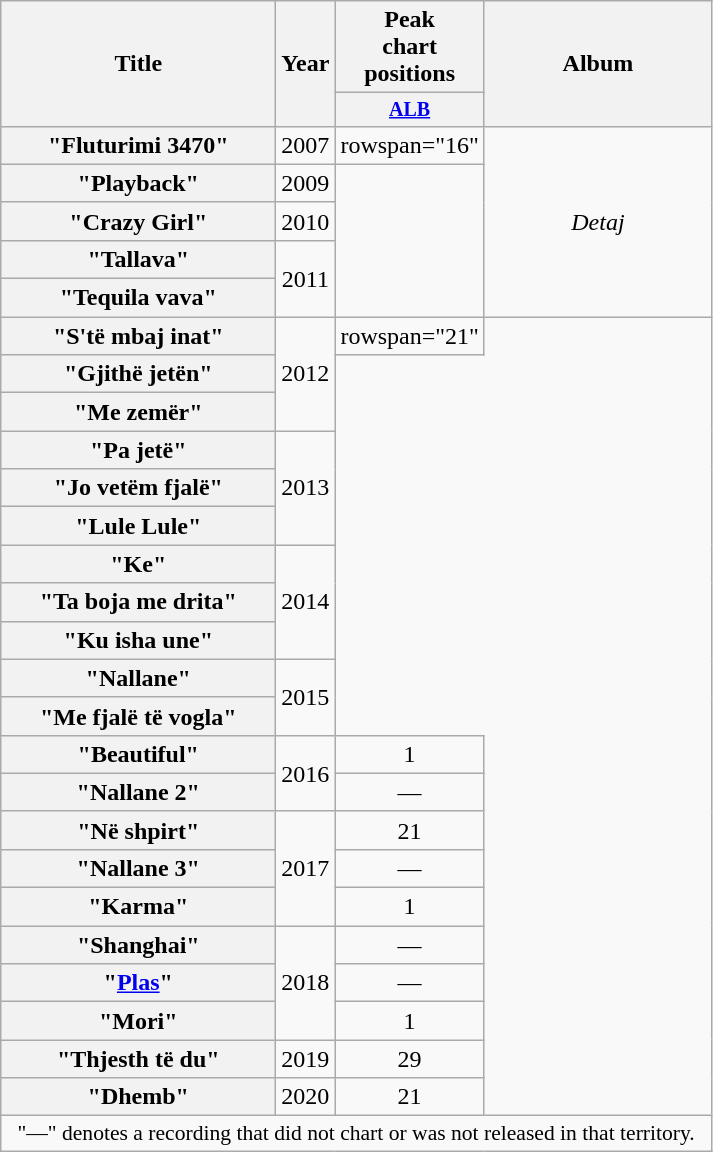<table class="wikitable plainrowheaders" style="text-align:center;">
<tr>
<th scope="col" rowspan="2" style="width:11em;">Title</th>
<th scope="col" rowspan="2" style="width:2em;">Year</th>
<th scope="col" colspan="1">Peak<br>chart<br>positions</th>
<th scope="col" rowspan="2" style="width:9em;">Album</th>
</tr>
<tr>
<th style="width:40px; font-size:smaller;"><a href='#'>ALB</a><br></th>
</tr>
<tr>
<th scope="row">"Fluturimi 3470"<br></th>
<td>2007</td>
<td>rowspan="16" </td>
<td rowspan="5"><em>Detaj</em></td>
</tr>
<tr>
<th scope="row">"Playback"</th>
<td>2009</td>
</tr>
<tr>
<th scope="row">"Crazy Girl"<br></th>
<td>2010</td>
</tr>
<tr>
<th scope="row">"Tallava"</th>
<td rowspan="2">2011</td>
</tr>
<tr>
<th scope="row">"Tequila vava"<br></th>
</tr>
<tr>
<th scope="row">"S'të mbaj inat"<br></th>
<td rowspan="3">2012</td>
<td>rowspan="21" </td>
</tr>
<tr>
<th scope="row">"Gjithë jetën"<br></th>
</tr>
<tr>
<th scope="row">"Me zemër"</th>
</tr>
<tr>
<th scope="row">"Pa jetë"</th>
<td rowspan="3">2013</td>
</tr>
<tr>
<th scope="row">"Jo vetëm fjalë"<br></th>
</tr>
<tr>
<th scope="row">"Lule Lule"<br></th>
</tr>
<tr>
<th scope="row">"Ke"</th>
<td rowspan="3">2014</td>
</tr>
<tr>
<th scope="row">"Ta boja me drita"</th>
</tr>
<tr>
<th scope="row">"Ku isha une"<br></th>
</tr>
<tr>
<th scope="row">"Nallane"<br></th>
<td rowspan="2">2015</td>
</tr>
<tr>
<th scope="row">"Me fjalë të vogla"</th>
</tr>
<tr>
<th scope="row">"Beautiful"<br></th>
<td rowspan="2">2016</td>
<td>1</td>
</tr>
<tr>
<th scope="row">"Nallane 2"<br></th>
<td>—</td>
</tr>
<tr>
<th scope="row">"Në shpirt"<br></th>
<td rowspan="3">2017</td>
<td>21</td>
</tr>
<tr>
<th scope="row">"Nallane 3"<br></th>
<td>—</td>
</tr>
<tr>
<th scope="row">"Karma"<br></th>
<td>1</td>
</tr>
<tr>
<th scope="row">"Shanghai"<br></th>
<td rowspan="3">2018</td>
<td>—</td>
</tr>
<tr>
<th scope="row">"<a href='#'>Plas</a>"</th>
<td>—</td>
</tr>
<tr>
<th scope="row">"Mori"<br></th>
<td>1</td>
</tr>
<tr>
<th scope="row">"Thjesth të du"</th>
<td>2019</td>
<td>29</td>
</tr>
<tr>
<th scope="row">"Dhemb"</th>
<td>2020</td>
<td>21</td>
</tr>
<tr>
<td colspan="11" style="font-size:90%">"—" denotes a recording that did not chart or was not released in that territory.</td>
</tr>
</table>
